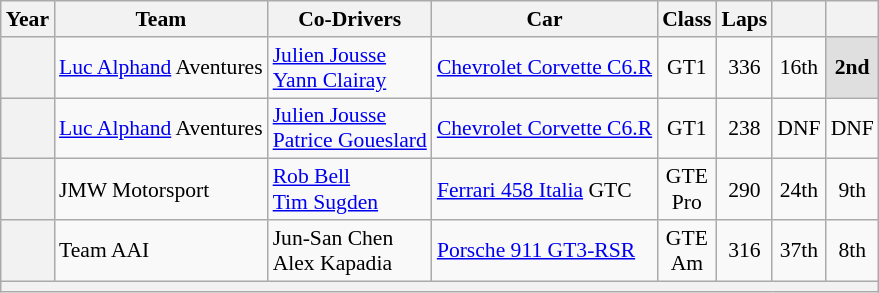<table class="wikitable" style="text-align:center; font-size:90%">
<tr>
<th>Year</th>
<th>Team</th>
<th>Co-Drivers</th>
<th>Car</th>
<th>Class</th>
<th>Laps</th>
<th></th>
<th></th>
</tr>
<tr>
<th></th>
<td align="left" nowrap> <a href='#'>Luc Alphand</a> Aventures</td>
<td align="left" nowrap> <a href='#'>Julien Jousse</a><br> <a href='#'>Yann Clairay</a></td>
<td align="left" nowrap><a href='#'>Chevrolet Corvette C6.R</a></td>
<td>GT1</td>
<td>336</td>
<td>16th</td>
<td style="background:#DFDFDF;"><strong>2nd</strong></td>
</tr>
<tr>
<th></th>
<td align="left" nowrap> <a href='#'>Luc Alphand</a> Aventures</td>
<td align="left" nowrap> <a href='#'>Julien Jousse</a><br> <a href='#'>Patrice Goueslard</a></td>
<td align="left" nowrap><a href='#'>Chevrolet Corvette C6.R</a></td>
<td>GT1</td>
<td>238</td>
<td>DNF</td>
<td>DNF</td>
</tr>
<tr>
<th></th>
<td align="left" nowrap> JMW Motorsport</td>
<td align="left" nowrap> <a href='#'>Rob Bell</a><br> <a href='#'>Tim Sugden</a></td>
<td align="left" nowrap><a href='#'>Ferrari 458 Italia</a> GTC</td>
<td>GTE<br>Pro</td>
<td>290</td>
<td>24th</td>
<td>9th</td>
</tr>
<tr>
<th></th>
<td align="left" nowrap> Team AAI</td>
<td align="left" nowrap> Jun-San Chen<br> Alex Kapadia</td>
<td align="left" nowrap><a href='#'>Porsche 911 GT3-RSR</a></td>
<td>GTE<br>Am</td>
<td>316</td>
<td>37th</td>
<td>8th</td>
</tr>
<tr>
<th colspan="8"></th>
</tr>
</table>
